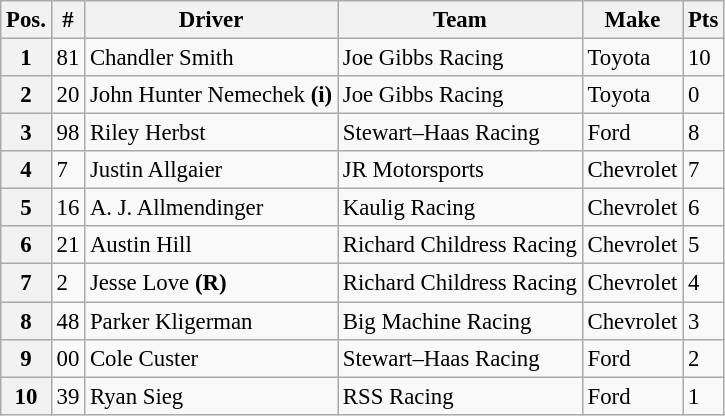<table class="wikitable" style="font-size:95%">
<tr>
<th>Pos.</th>
<th>#</th>
<th>Driver</th>
<th>Team</th>
<th>Make</th>
<th>Pts</th>
</tr>
<tr>
<th>1</th>
<td>81</td>
<td>Chandler Smith</td>
<td>Joe Gibbs Racing</td>
<td>Toyota</td>
<td>10</td>
</tr>
<tr>
<th>2</th>
<td>20</td>
<td>John Hunter Nemechek <strong>(i)</strong></td>
<td>Joe Gibbs Racing</td>
<td>Toyota</td>
<td>0</td>
</tr>
<tr>
<th>3</th>
<td>98</td>
<td>Riley Herbst</td>
<td>Stewart–Haas Racing</td>
<td>Ford</td>
<td>8</td>
</tr>
<tr>
<th>4</th>
<td>7</td>
<td>Justin Allgaier</td>
<td>JR Motorsports</td>
<td>Chevrolet</td>
<td>7</td>
</tr>
<tr>
<th>5</th>
<td>16</td>
<td>A. J. Allmendinger</td>
<td>Kaulig Racing</td>
<td>Chevrolet</td>
<td>6</td>
</tr>
<tr>
<th>6</th>
<td>21</td>
<td>Austin Hill</td>
<td>Richard Childress Racing</td>
<td>Chevrolet</td>
<td>5</td>
</tr>
<tr>
<th>7</th>
<td>2</td>
<td>Jesse Love <strong>(R)</strong></td>
<td>Richard Childress Racing</td>
<td>Chevrolet</td>
<td>4</td>
</tr>
<tr>
<th>8</th>
<td>48</td>
<td>Parker Kligerman</td>
<td>Big Machine Racing</td>
<td>Chevrolet</td>
<td>3</td>
</tr>
<tr>
<th>9</th>
<td>00</td>
<td>Cole Custer</td>
<td>Stewart–Haas Racing</td>
<td>Ford</td>
<td>2</td>
</tr>
<tr>
<th>10</th>
<td>39</td>
<td>Ryan Sieg</td>
<td>RSS Racing</td>
<td>Ford</td>
<td>1</td>
</tr>
</table>
